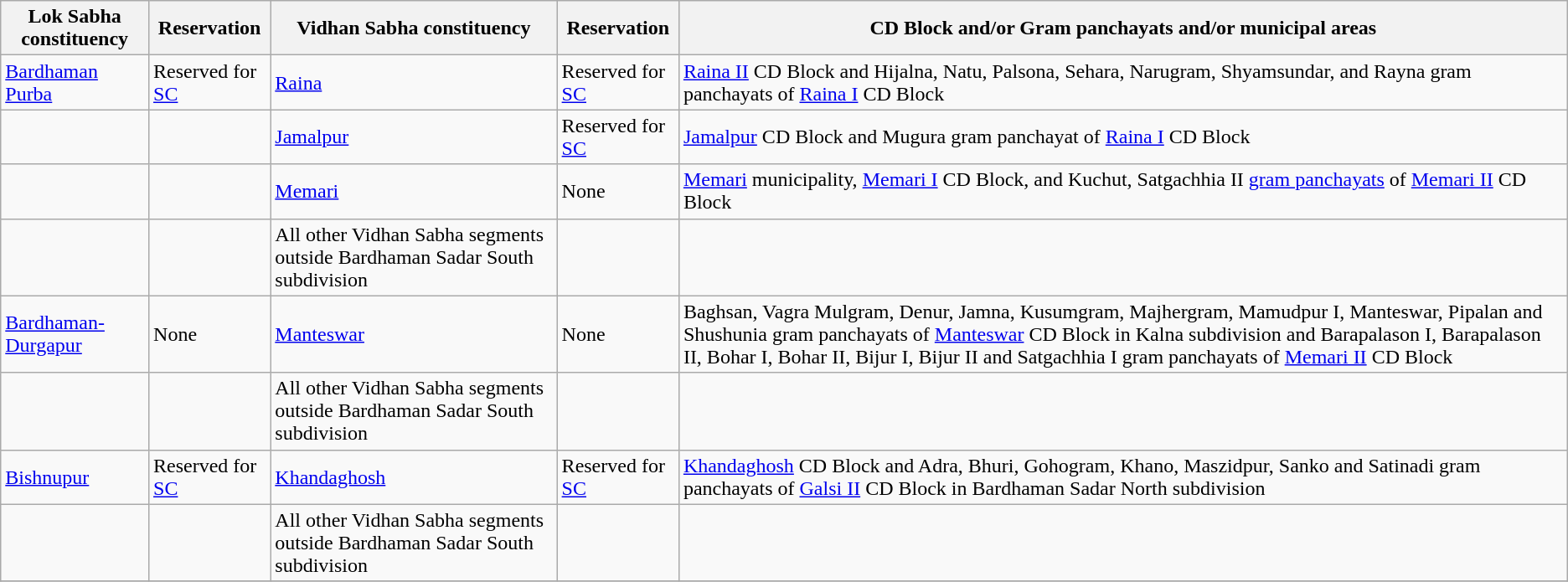<table class="wikitable sortable">
<tr>
<th>Lok Sabha constituency</th>
<th>Reservation</th>
<th>Vidhan Sabha constituency</th>
<th>Reservation</th>
<th>CD Block and/or Gram panchayats and/or municipal areas</th>
</tr>
<tr>
<td><a href='#'>Bardhaman Purba</a></td>
<td>Reserved for <a href='#'>SC</a></td>
<td><a href='#'>Raina</a></td>
<td>Reserved for <a href='#'>SC</a></td>
<td><a href='#'>Raina II</a> CD Block and Hijalna, Natu, Palsona, Sehara, Narugram, Shyamsundar, and Rayna gram panchayats of <a href='#'>Raina I</a> CD Block</td>
</tr>
<tr>
<td></td>
<td></td>
<td><a href='#'>Jamalpur</a></td>
<td>Reserved for <a href='#'>SC</a></td>
<td><a href='#'>Jamalpur</a> CD Block and Mugura gram panchayat of <a href='#'>Raina I</a> CD Block</td>
</tr>
<tr>
<td></td>
<td></td>
<td><a href='#'>Memari</a></td>
<td>None</td>
<td><a href='#'>Memari</a> municipality, <a href='#'>Memari I</a> CD Block, and Kuchut, Satgachhia II <a href='#'>gram panchayats</a> of <a href='#'>Memari II</a> CD Block</td>
</tr>
<tr>
<td></td>
<td></td>
<td>All other Vidhan Sabha segments outside Bardhaman Sadar South subdivision</td>
<td></td>
<td></td>
</tr>
<tr>
<td><a href='#'>Bardhaman-Durgapur</a></td>
<td>None</td>
<td><a href='#'>Manteswar</a></td>
<td>None</td>
<td>Baghsan, Vagra Mulgram, Denur, Jamna, Kusumgram, Majhergram, Mamudpur I, Manteswar, Pipalan and Shushunia gram panchayats of <a href='#'>Manteswar</a> CD Block in Kalna subdivision and Barapalason I, Barapalason II, Bohar I, Bohar II, Bijur I, Bijur II and Satgachhia I gram panchayats of <a href='#'>Memari II</a> CD Block</td>
</tr>
<tr>
<td></td>
<td></td>
<td>All other Vidhan Sabha segments outside Bardhaman Sadar South subdivision</td>
<td></td>
<td></td>
</tr>
<tr>
<td><a href='#'>Bishnupur</a></td>
<td>Reserved for <a href='#'>SC</a></td>
<td><a href='#'>Khandaghosh</a></td>
<td>Reserved for <a href='#'>SC</a></td>
<td><a href='#'>Khandaghosh</a> CD Block and Adra, Bhuri, Gohogram, Khano, Maszidpur, Sanko and Satinadi gram panchayats of <a href='#'>Galsi II</a> CD Block in Bardhaman Sadar North subdivision</td>
</tr>
<tr>
<td></td>
<td></td>
<td>All other Vidhan Sabha segments outside Bardhaman Sadar South subdivision</td>
<td></td>
<td></td>
</tr>
<tr>
</tr>
</table>
